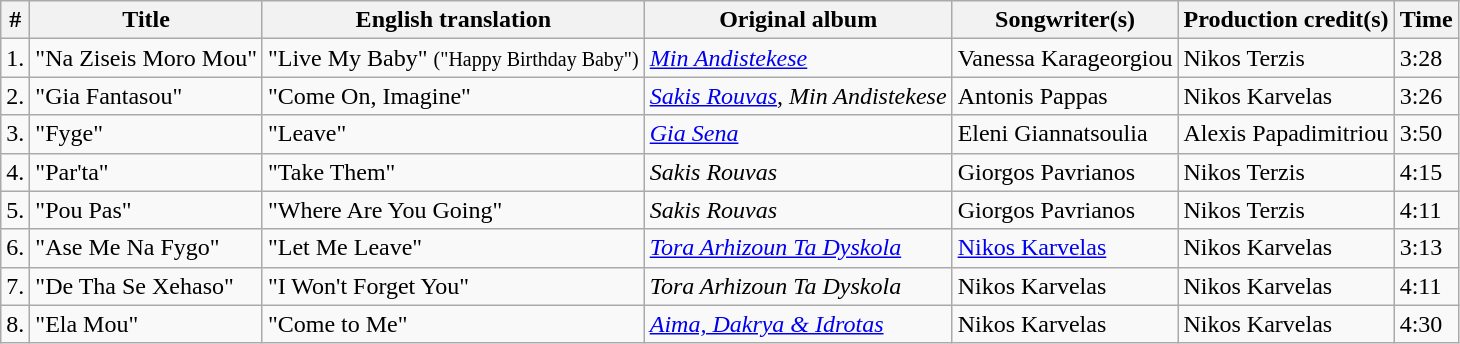<table class="wikitable" border="1">
<tr>
<th>#</th>
<th>Title</th>
<th>English translation</th>
<th>Original album</th>
<th>Songwriter(s)</th>
<th>Production credit(s)</th>
<th>Time</th>
</tr>
<tr>
<td>1.</td>
<td>"Na Ziseis Moro Mou"</td>
<td>"Live My Baby" <small>("Happy Birthday Baby")</small></td>
<td><em><a href='#'>Min Andistekese</a></em></td>
<td>Vanessa Karageorgiou</td>
<td>Nikos Terzis</td>
<td>3:28</td>
</tr>
<tr>
<td>2.</td>
<td>"Gia Fantasou"</td>
<td>"Come On, Imagine"</td>
<td><em><a href='#'>Sakis Rouvas</a></em>, <em>Min Andistekese</em></td>
<td>Antonis Pappas</td>
<td>Nikos Karvelas</td>
<td>3:26</td>
</tr>
<tr>
<td>3.</td>
<td>"Fyge"</td>
<td>"Leave"</td>
<td><em><a href='#'>Gia Sena</a></em></td>
<td>Eleni Giannatsoulia</td>
<td>Alexis Papadimitriou</td>
<td>3:50</td>
</tr>
<tr>
<td>4.</td>
<td>"Par'ta"</td>
<td>"Take Them"</td>
<td><em>Sakis Rouvas</em></td>
<td>Giorgos Pavrianos</td>
<td>Nikos Terzis</td>
<td>4:15</td>
</tr>
<tr>
<td>5.</td>
<td>"Pou Pas"</td>
<td>"Where Are You Going"</td>
<td><em>Sakis Rouvas</em></td>
<td>Giorgos Pavrianos</td>
<td>Nikos Terzis</td>
<td>4:11</td>
</tr>
<tr>
<td>6.</td>
<td>"Ase Me Na Fygo"</td>
<td>"Let Me Leave"</td>
<td><em><a href='#'>Tora Arhizoun Ta Dyskola</a></em></td>
<td><a href='#'>Nikos Karvelas</a></td>
<td>Nikos Karvelas</td>
<td>3:13</td>
</tr>
<tr>
<td>7.</td>
<td>"De Tha Se Xehaso"</td>
<td>"I Won't Forget You"</td>
<td><em>Tora Arhizoun Ta Dyskola</em></td>
<td>Nikos Karvelas</td>
<td>Nikos Karvelas</td>
<td>4:11</td>
</tr>
<tr>
<td>8.</td>
<td>"Ela Mou"</td>
<td>"Come to Me"</td>
<td><em><a href='#'>Aima, Dakrya & Idrotas</a></em></td>
<td>Nikos Karvelas</td>
<td>Nikos Karvelas</td>
<td>4:30</td>
</tr>
</table>
